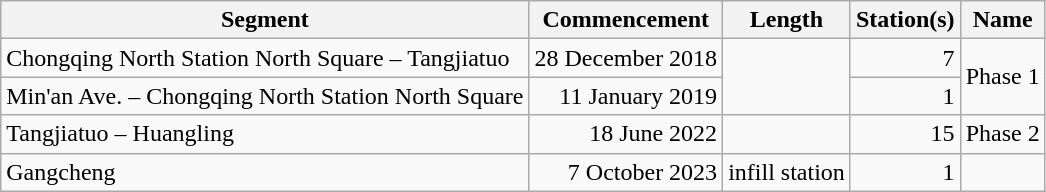<table class="wikitable" style="border-collapse: collapse; text-align: right;">
<tr>
<th>Segment</th>
<th>Commencement</th>
<th>Length</th>
<th>Station(s)</th>
<th>Name</th>
</tr>
<tr>
<td style="text-align: left;">Chongqing North Station North Square – Tangjiatuo</td>
<td>28 December 2018</td>
<td rowspan="2"></td>
<td>7</td>
<td rowspan="2">Phase 1</td>
</tr>
<tr>
<td style="text-align: left;">Min'an Ave. – Chongqing North Station North Square</td>
<td>11 January 2019</td>
<td>1</td>
</tr>
<tr>
<td style="text-align: left;">Tangjiatuo – Huangling</td>
<td>18 June 2022</td>
<td></td>
<td>15</td>
<td>Phase 2</td>
</tr>
<tr>
<td style="text-align: left;">Gangcheng</td>
<td>7 October 2023</td>
<td>infill station</td>
<td>1</td>
<td style="text-align: left;"></td>
</tr>
</table>
